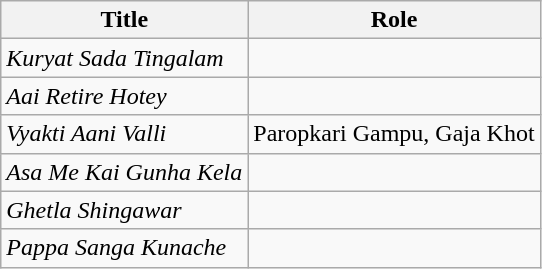<table class="wikitable sortable">
<tr>
<th>Title</th>
<th>Role</th>
</tr>
<tr>
<td><em>Kuryat Sada Tingalam</em></td>
<td></td>
</tr>
<tr>
<td><em>Aai Retire Hotey</em></td>
<td></td>
</tr>
<tr>
<td><em>Vyakti Aani Valli</em></td>
<td>Paropkari Gampu, Gaja Khot</td>
</tr>
<tr>
<td><em>Asa Me Kai Gunha Kela</em></td>
<td></td>
</tr>
<tr>
<td><em>Ghetla Shingawar</em></td>
<td></td>
</tr>
<tr>
<td><em>Pappa Sanga Kunache</em></td>
<td></td>
</tr>
</table>
